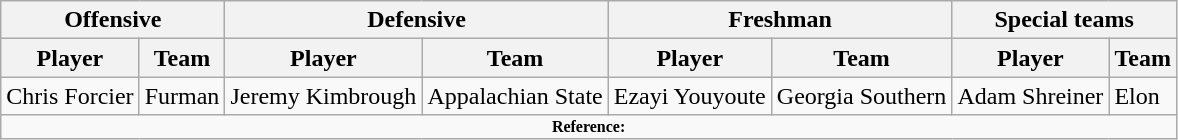<table class="wikitable" border="1">
<tr>
<th colspan="2">Offensive</th>
<th colspan="2">Defensive</th>
<th colspan="2">Freshman</th>
<th colspan="2">Special teams</th>
</tr>
<tr>
<th>Player</th>
<th>Team</th>
<th>Player</th>
<th>Team</th>
<th>Player</th>
<th>Team</th>
<th>Player</th>
<th>Team</th>
</tr>
<tr>
<td>Chris Forcier</td>
<td>Furman</td>
<td>Jeremy Kimbrough</td>
<td>Appalachian State</td>
<td>Ezayi Youyoute</td>
<td>Georgia Southern</td>
<td>Adam Shreiner</td>
<td>Elon</td>
</tr>
<tr>
<td colspan="8" style="font-size: 8pt" align="center"><strong>Reference:</strong></td>
</tr>
</table>
